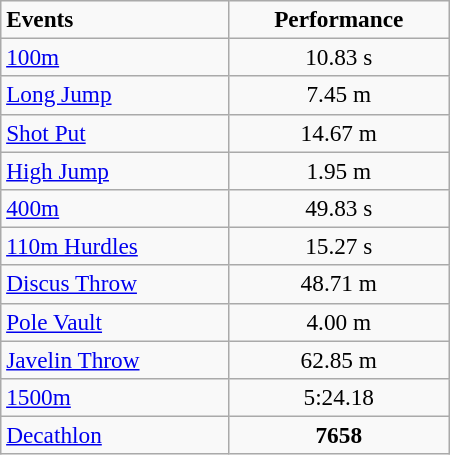<table class="wikitable" style="font-size:97%; text-align:center" width="300px">
<tr>
<td align="left"><strong>Events</strong></td>
<td><strong>Performance</strong></td>
</tr>
<tr>
<td align="left"><a href='#'>100m</a></td>
<td>10.83 s</td>
</tr>
<tr>
<td align="left"><a href='#'>Long Jump</a></td>
<td>7.45 m</td>
</tr>
<tr>
<td align="left"><a href='#'>Shot Put</a></td>
<td>14.67 m</td>
</tr>
<tr>
<td align="left"><a href='#'>High Jump</a></td>
<td>1.95 m</td>
</tr>
<tr>
<td align="left"><a href='#'>400m</a></td>
<td>49.83 s</td>
</tr>
<tr>
<td align="left"><a href='#'>110m Hurdles</a></td>
<td>15.27 s</td>
</tr>
<tr>
<td align="left"><a href='#'>Discus Throw</a></td>
<td>48.71 m</td>
</tr>
<tr>
<td align="left"><a href='#'>Pole Vault</a></td>
<td>4.00 m</td>
</tr>
<tr>
<td align="left"><a href='#'>Javelin Throw</a></td>
<td>62.85 m</td>
</tr>
<tr>
<td align="left"><a href='#'>1500m</a></td>
<td>5:24.18</td>
</tr>
<tr>
<td align="left"><a href='#'>Decathlon</a></td>
<td><strong>7658</strong></td>
</tr>
</table>
